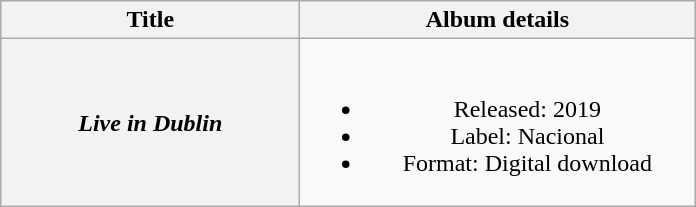<table class="wikitable plainrowheaders" style="text-align:center;">
<tr>
<th scope="col" style="width:12em;">Title</th>
<th scope="col" style="width:16em;">Album details</th>
</tr>
<tr>
<th scope="row"><em>Live in Dublin</em></th>
<td><br><ul><li>Released: 2019</li><li>Label: Nacional</li><li>Format: Digital download</li></ul></td>
</tr>
</table>
